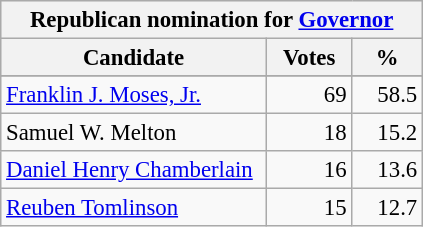<table class="wikitable" style="background: #f9f9f9; font-size: 95%;">
<tr style="background-color:#E9E9E9">
<th colspan="3">Republican nomination for <a href='#'>Governor</a></th>
</tr>
<tr style="background-color:#E9E9E9">
<th colspan="1" style="width: 170px">Candidate</th>
<th style="width: 50px">Votes</th>
<th style="width: 40px">%</th>
</tr>
<tr>
</tr>
<tr>
<td><a href='#'>Franklin J. Moses, Jr.</a></td>
<td align="right">69</td>
<td align="right">58.5</td>
</tr>
<tr>
<td>Samuel W. Melton</td>
<td align="right">18</td>
<td align="right">15.2</td>
</tr>
<tr>
<td><a href='#'>Daniel Henry Chamberlain</a></td>
<td align="right">16</td>
<td align="right">13.6</td>
</tr>
<tr>
<td><a href='#'>Reuben Tomlinson</a></td>
<td align="right">15</td>
<td align="right">12.7</td>
</tr>
</table>
